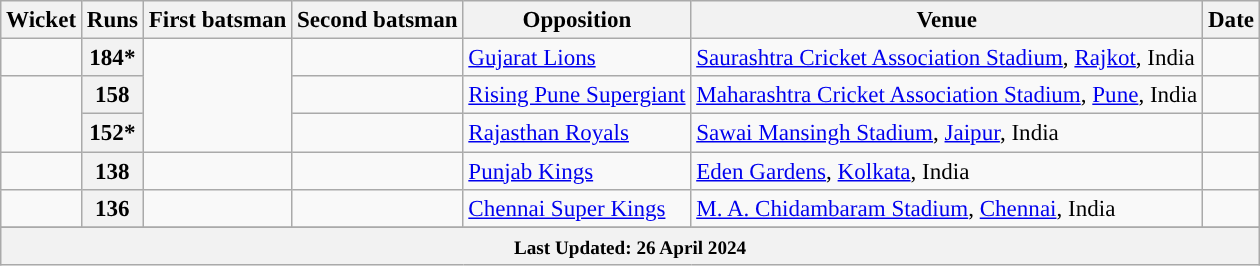<table class="wikitable sortable" style="text-align:left;font-size:96%;">
<tr>
<th>Wicket</th>
<th>Runs</th>
<th>First batsman</th>
<th>Second batsman</th>
<th>Opposition</th>
<th>Venue</th>
<th>Date</th>
</tr>
<tr>
<td align=center></td>
<th scope=row style=text-align:center;>184*</th>
<td rowspan=3></td>
<td></td>
<td><a href='#'>Gujarat Lions</a></td>
<td><a href='#'>Saurashtra Cricket Association Stadium</a>, <a href='#'>Rajkot</a>, India</td>
<td></td>
</tr>
<tr>
<td align=center rowspan=2></td>
<th scope=row style=text-align:center;>158</th>
<td></td>
<td><a href='#'>Rising Pune Supergiant</a></td>
<td><a href='#'>Maharashtra Cricket Association Stadium</a>, <a href='#'>Pune</a>, India</td>
<td></td>
</tr>
<tr>
<th scope=row style=text-align:center;>152*</th>
<td></td>
<td><a href='#'>Rajasthan Royals</a></td>
<td><a href='#'>Sawai Mansingh Stadium</a>, <a href='#'>Jaipur</a>, India</td>
<td></td>
</tr>
<tr>
<td align=center></td>
<th scope=row style=text-align:center;>138</th>
<td></td>
<td></td>
<td><a href='#'>Punjab Kings</a></td>
<td><a href='#'>Eden Gardens</a>, <a href='#'>Kolkata</a>, India</td>
<td></td>
</tr>
<tr>
<td align=center></td>
<th scope=row style=text-align:center;>136</th>
<td></td>
<td></td>
<td><a href='#'>Chennai Super Kings</a></td>
<td><a href='#'>M. A. Chidambaram Stadium</a>, <a href='#'>Chennai</a>, India</td>
<td></td>
</tr>
<tr>
</tr>
<tr class=sortbottom>
<th colspan=7><small>Last Updated: 26 April 2024</small></th>
</tr>
</table>
